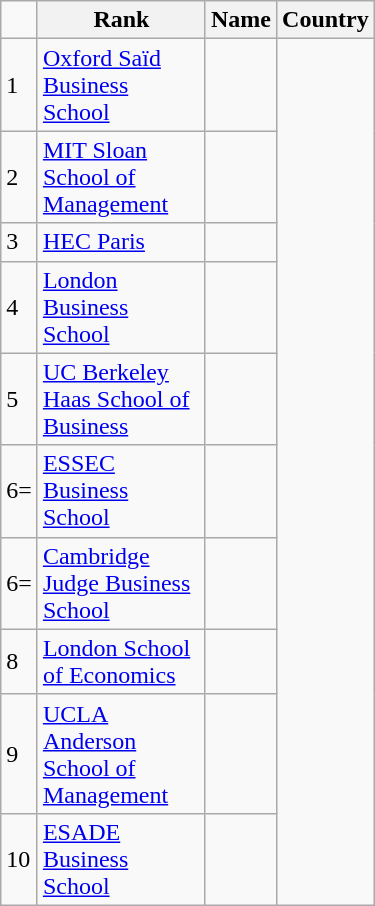<table class="wikitable floatright"  style="width: 250px">
<tr>
<td></td>
<th>Rank</th>
<th>Name</th>
<th>Country</th>
</tr>
<tr>
<td>1</td>
<td><a href='#'>Oxford Saïd Business School</a></td>
<td></td>
</tr>
<tr>
<td>2</td>
<td><a href='#'>MIT Sloan School of Management</a></td>
<td></td>
</tr>
<tr>
<td>3</td>
<td><a href='#'>HEC Paris</a></td>
<td></td>
</tr>
<tr>
<td>4</td>
<td><a href='#'>London Business School</a></td>
<td></td>
</tr>
<tr>
<td>5</td>
<td><a href='#'>UC Berkeley Haas School of Business</a></td>
<td></td>
</tr>
<tr>
<td>6=</td>
<td><a href='#'>ESSEC Business School</a></td>
<td></td>
</tr>
<tr>
<td>6=</td>
<td><a href='#'>Cambridge Judge Business School</a></td>
<td></td>
</tr>
<tr>
<td>8</td>
<td><a href='#'>London School of Economics</a></td>
<td></td>
</tr>
<tr>
<td>9</td>
<td><a href='#'>UCLA Anderson School of Management</a></td>
<td></td>
</tr>
<tr>
<td>10</td>
<td><a href='#'>ESADE Business School</a></td>
<td></td>
</tr>
</table>
